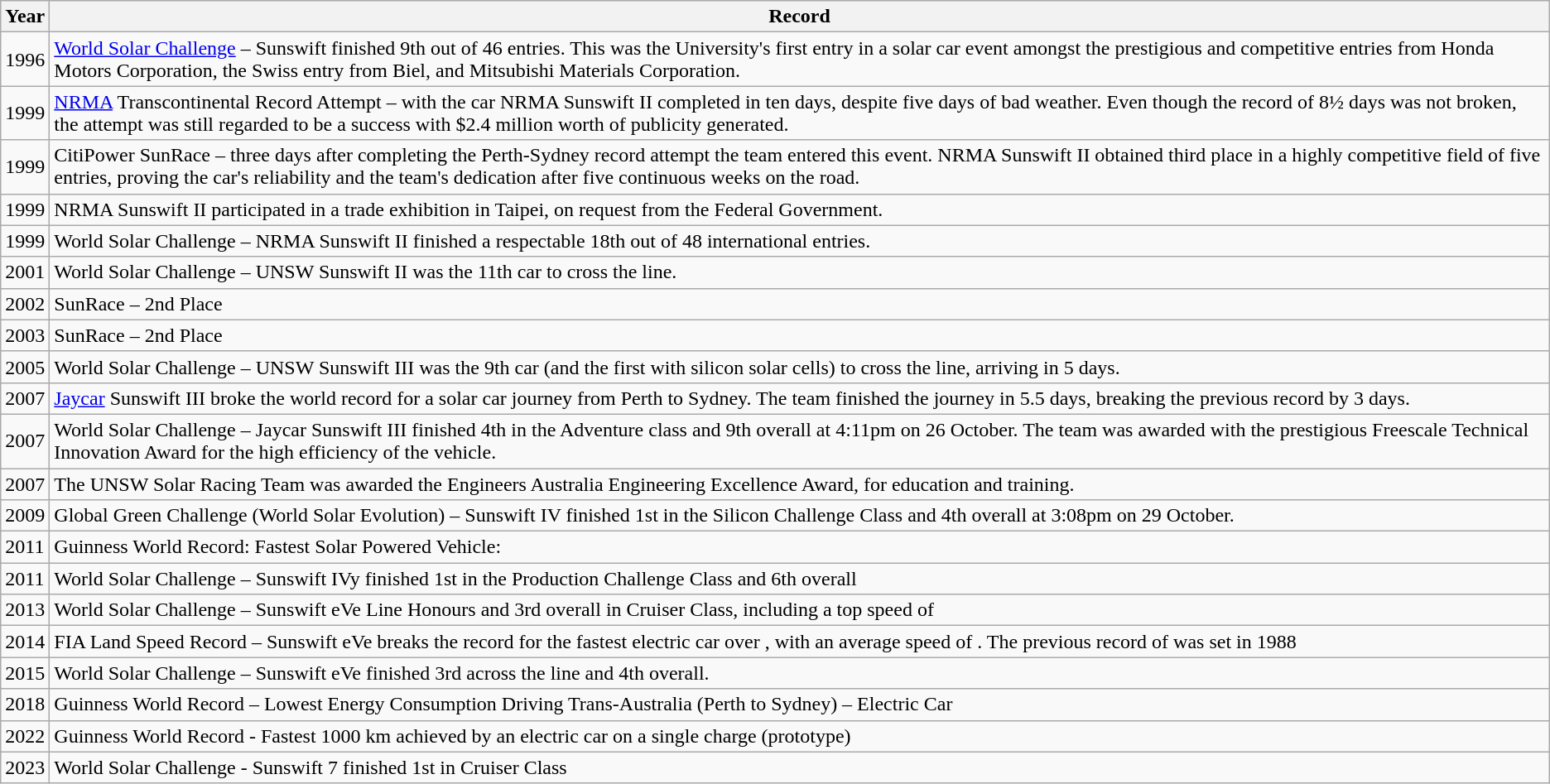<table class="wikitable">
<tr>
<th>Year</th>
<th>Record</th>
</tr>
<tr>
<td>1996</td>
<td><a href='#'>World Solar Challenge</a> – Sunswift finished 9th out of 46 entries. This was the University's first entry in a solar car event amongst the prestigious and competitive entries from Honda Motors Corporation, the Swiss entry from Biel, and Mitsubishi Materials Corporation.</td>
</tr>
<tr>
<td>1999</td>
<td><a href='#'>NRMA</a> Transcontinental Record Attempt – with the car NRMA Sunswift II completed  in ten days, despite five days of bad weather. Even though the record of 8½ days was not broken, the attempt was still regarded to be a success with $2.4 million worth of publicity generated.</td>
</tr>
<tr>
<td>1999</td>
<td>CitiPower SunRace – three days after completing the Perth-Sydney record attempt the team entered this event. NRMA Sunswift II obtained third place in a highly competitive field of five entries, proving the car's reliability and the team's dedication after five continuous weeks on the road.</td>
</tr>
<tr>
<td>1999</td>
<td>NRMA Sunswift II participated in a trade exhibition in Taipei, on request from the Federal Government.</td>
</tr>
<tr>
<td>1999</td>
<td>World Solar Challenge – NRMA Sunswift II finished a respectable 18th out of 48 international entries.</td>
</tr>
<tr>
<td>2001</td>
<td>World Solar Challenge – UNSW Sunswift II was the 11th car to cross the line.</td>
</tr>
<tr>
<td>2002</td>
<td>SunRace – 2nd Place</td>
</tr>
<tr>
<td>2003</td>
<td>SunRace – 2nd Place</td>
</tr>
<tr>
<td>2005</td>
<td>World Solar Challenge – UNSW Sunswift III was the 9th car (and the first with silicon solar cells) to cross the line, arriving in 5 days.</td>
</tr>
<tr>
<td>2007</td>
<td><a href='#'>Jaycar</a> Sunswift III broke the world record for a solar car journey from Perth to Sydney. The team finished the journey in 5.5 days, breaking the previous record by 3 days.</td>
</tr>
<tr>
<td>2007</td>
<td>World Solar Challenge – Jaycar Sunswift III finished 4th in the Adventure class and 9th overall at 4:11pm on 26 October. The team was awarded with the prestigious Freescale Technical Innovation Award for the high efficiency of the vehicle.</td>
</tr>
<tr>
<td>2007</td>
<td>The UNSW Solar Racing Team was awarded the Engineers Australia Engineering Excellence Award, for education and training.</td>
</tr>
<tr>
<td>2009</td>
<td>Global Green Challenge (World Solar Evolution) – Sunswift IV finished 1st in the Silicon Challenge Class and 4th overall at 3:08pm on 29 October.</td>
</tr>
<tr>
<td>2011</td>
<td>Guinness World Record: Fastest Solar Powered Vehicle: </td>
</tr>
<tr>
<td>2011</td>
<td>World Solar Challenge – Sunswift IVy finished 1st in the Production Challenge Class and 6th overall</td>
</tr>
<tr>
<td>2013</td>
<td>World Solar Challenge – Sunswift eVe Line Honours and 3rd overall in Cruiser Class, including a top speed of </td>
</tr>
<tr>
<td>2014</td>
<td>FIA Land Speed Record – Sunswift eVe breaks the record for the fastest electric car over , with an average speed of . The previous record of  was set in 1988</td>
</tr>
<tr>
<td>2015</td>
<td>World Solar Challenge – Sunswift eVe finished 3rd across the line and 4th overall.</td>
</tr>
<tr>
<td>2018</td>
<td>Guinness World Record – Lowest Energy Consumption Driving Trans-Australia (Perth to Sydney) – Electric Car</td>
</tr>
<tr>
<td>2022</td>
<td>Guinness World Record - Fastest 1000 km achieved by an electric car on a single charge (prototype) </td>
</tr>
<tr>
<td>2023</td>
<td>World Solar Challenge - Sunswift 7 finished 1st in Cruiser Class</td>
</tr>
</table>
